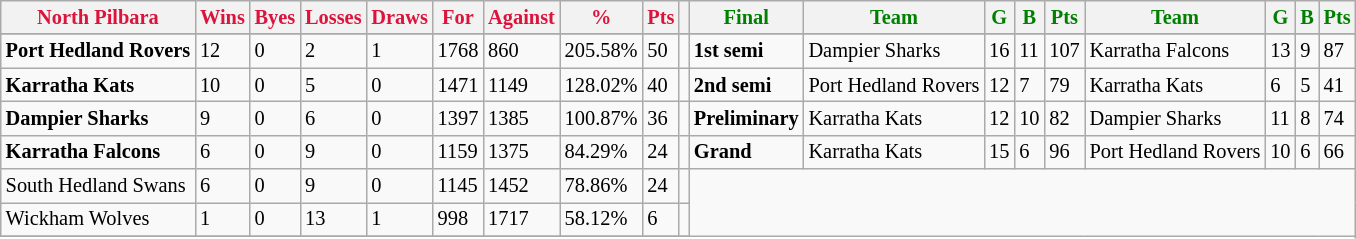<table style="font-size: 85%; text-align: left;" class="wikitable">
<tr>
<th style="color:crimson">North Pilbara</th>
<th style="color:crimson">Wins</th>
<th style="color:crimson">Byes</th>
<th style="color:crimson">Losses</th>
<th style="color:crimson">Draws</th>
<th style="color:crimson">For</th>
<th style="color:crimson">Against</th>
<th style="color:crimson">%</th>
<th style="color:crimson">Pts</th>
<th></th>
<th style="color:green">Final</th>
<th style="color:green">Team</th>
<th style="color:green">G</th>
<th style="color:green">B</th>
<th style="color:green">Pts</th>
<th style="color:green">Team</th>
<th style="color:green">G</th>
<th style="color:green">B</th>
<th style="color:green">Pts</th>
</tr>
<tr>
</tr>
<tr>
</tr>
<tr>
<td><strong>	Port Hedland Rovers	</strong></td>
<td>12</td>
<td>0</td>
<td>2</td>
<td>1</td>
<td>1768</td>
<td>860</td>
<td>205.58%</td>
<td>50</td>
<td></td>
<td><strong>1st semi</strong></td>
<td>Dampier Sharks</td>
<td>16</td>
<td>11</td>
<td>107</td>
<td>Karratha Falcons</td>
<td>13</td>
<td>9</td>
<td>87</td>
</tr>
<tr>
<td><strong>	Karratha Kats	</strong></td>
<td>10</td>
<td>0</td>
<td>5</td>
<td>0</td>
<td>1471</td>
<td>1149</td>
<td>128.02%</td>
<td>40</td>
<td></td>
<td><strong>2nd semi</strong></td>
<td>Port Hedland Rovers</td>
<td>12</td>
<td>7</td>
<td>79</td>
<td>Karratha Kats</td>
<td>6</td>
<td>5</td>
<td>41</td>
</tr>
<tr>
<td><strong>	Dampier Sharks	</strong></td>
<td>9</td>
<td>0</td>
<td>6</td>
<td>0</td>
<td>1397</td>
<td>1385</td>
<td>100.87%</td>
<td>36</td>
<td></td>
<td><strong>Preliminary</strong></td>
<td>Karratha Kats</td>
<td>12</td>
<td>10</td>
<td>82</td>
<td>Dampier Sharks</td>
<td>11</td>
<td>8</td>
<td>74</td>
</tr>
<tr>
<td><strong>	Karratha Falcons	</strong></td>
<td>6</td>
<td>0</td>
<td>9</td>
<td>0</td>
<td>1159</td>
<td>1375</td>
<td>84.29%</td>
<td>24</td>
<td></td>
<td><strong>Grand</strong></td>
<td>Karratha Kats</td>
<td>15</td>
<td>6</td>
<td>96</td>
<td>Port Hedland Rovers</td>
<td>10</td>
<td>6</td>
<td>66</td>
</tr>
<tr>
<td>South Hedland Swans</td>
<td>6</td>
<td>0</td>
<td>9</td>
<td>0</td>
<td>1145</td>
<td>1452</td>
<td>78.86%</td>
<td>24</td>
<td></td>
</tr>
<tr>
<td>Wickham Wolves</td>
<td>1</td>
<td>0</td>
<td>13</td>
<td>1</td>
<td>998</td>
<td>1717</td>
<td>58.12%</td>
<td>6</td>
<td></td>
</tr>
<tr>
</tr>
</table>
